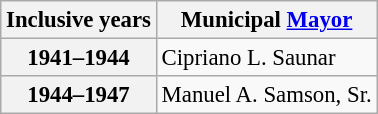<table class="wikitable collapsible autocollapse" style="font-size:95%">
<tr>
<th scope="col">Inclusive years</th>
<th scope="col">Municipal <a href='#'>Mayor</a></th>
</tr>
<tr>
<th scope="row">1941–1944</th>
<td>Cipriano L. Saunar </td>
</tr>
<tr>
<th scope="row">1944–1947</th>
<td>Manuel A. Samson, Sr.</td>
</tr>
</table>
